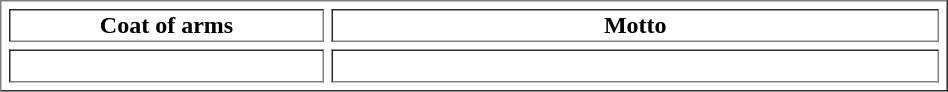<table border=1 cellspacing=5 width="50%">
<tr valign=top align=center>
<td width="206"><strong>Coat of arms</strong></td>
<td><strong>Motto</strong></td>
</tr>
<tr valign=top>
<td align=center><br></td>
<td><br></td>
</tr>
</table>
